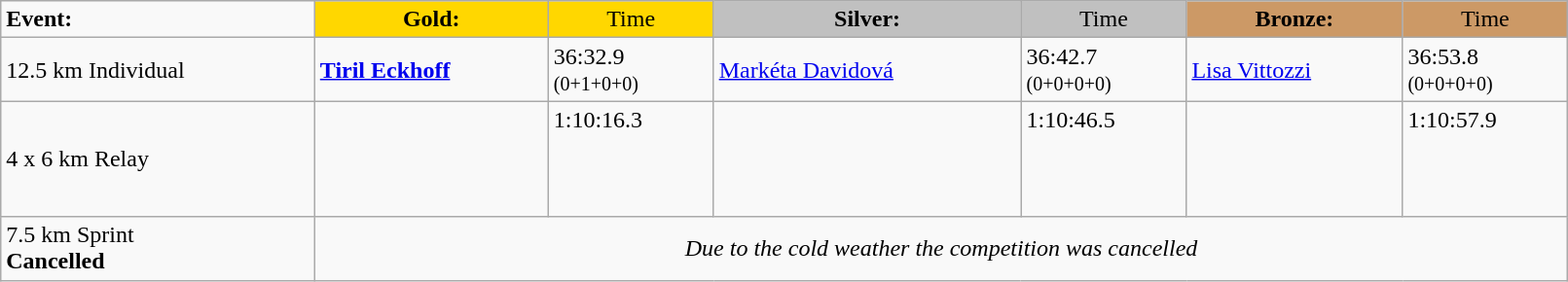<table class="wikitable" width=85%>
<tr>
<td><strong>Event:</strong></td>
<td style="text-align:center;background-color:gold;"><strong>Gold:</strong></td>
<td style="text-align:center;background-color:gold;">Time</td>
<td style="text-align:center;background-color:silver;"><strong>Silver:</strong></td>
<td style="text-align:center;background-color:silver;">Time</td>
<td style="text-align:center;background-color:#CC9966;"><strong>Bronze:</strong></td>
<td style="text-align:center;background-color:#CC9966;">Time</td>
</tr>
<tr>
<td>12.5 km Individual</td>
<td><strong><a href='#'>Tiril Eckhoff</a></strong><br><small></small></td>
<td>36:32.9<br><small>(0+1+0+0)</small></td>
<td><a href='#'>Markéta Davidová</a><br><small></small></td>
<td>36:42.7<br><small>(0+0+0+0)</small></td>
<td><a href='#'>Lisa Vittozzi</a><br><small></small></td>
<td>36:53.8<br><small>(0+0+0+0)</small></td>
</tr>
<tr>
<td>4 x 6 km Relay</td>
<td></td>
<td>1:10:16.3 <br>  <br>  <br>  <br> </td>
<td></td>
<td>1:10:46.5 <br>  <br>  <br>  <br> </td>
<td></td>
<td>1:10:57.9 <br>  <br>  <br>  <br> </td>
</tr>
<tr>
<td>7.5 km Sprint<br><strong>Cancelled</strong></td>
<td colspan=6 align="center"><em>Due to the cold weather the competition was cancelled</em></td>
</tr>
</table>
